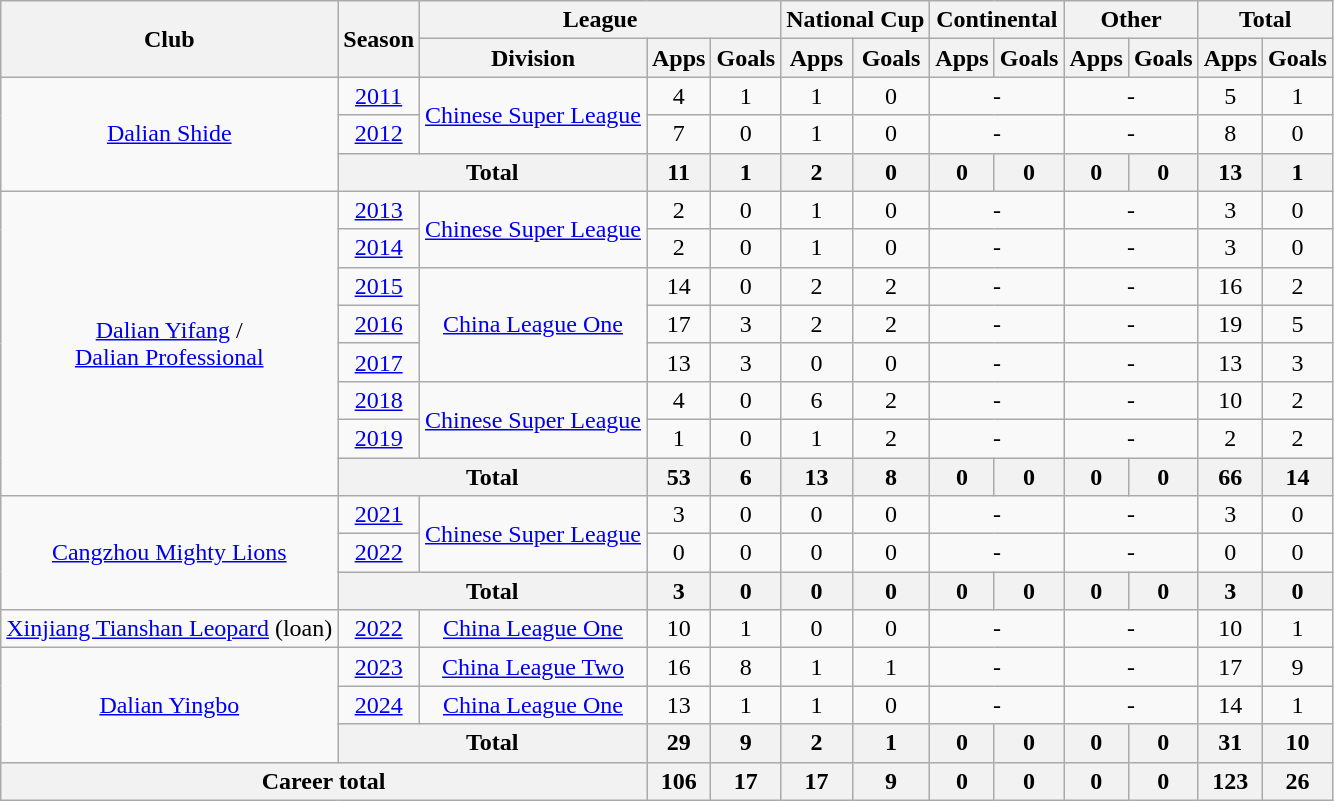<table class="wikitable" style="text-align: center">
<tr>
<th rowspan="2">Club</th>
<th rowspan="2">Season</th>
<th colspan="3">League</th>
<th colspan="2">National Cup</th>
<th colspan="2">Continental</th>
<th colspan="2">Other</th>
<th colspan="2">Total</th>
</tr>
<tr>
<th>Division</th>
<th>Apps</th>
<th>Goals</th>
<th>Apps</th>
<th>Goals</th>
<th>Apps</th>
<th>Goals</th>
<th>Apps</th>
<th>Goals</th>
<th>Apps</th>
<th>Goals</th>
</tr>
<tr>
<td rowspan="3"><a href='#'>Dalian Shide</a></td>
<td><a href='#'>2011</a></td>
<td rowspan="2"><a href='#'>Chinese Super League</a></td>
<td>4</td>
<td>1</td>
<td>1</td>
<td>0</td>
<td colspan="2">-</td>
<td colspan="2">-</td>
<td>5</td>
<td>1</td>
</tr>
<tr>
<td><a href='#'>2012</a></td>
<td>7</td>
<td>0</td>
<td>1</td>
<td>0</td>
<td colspan="2">-</td>
<td colspan="2">-</td>
<td>8</td>
<td>0</td>
</tr>
<tr>
<th colspan="2">Total</th>
<th>11</th>
<th>1</th>
<th>2</th>
<th>0</th>
<th>0</th>
<th>0</th>
<th>0</th>
<th>0</th>
<th>13</th>
<th>1</th>
</tr>
<tr>
<td rowspan="8"><a href='#'>Dalian Yifang</a> /<br><a href='#'>Dalian Professional</a></td>
<td><a href='#'>2013</a></td>
<td rowspan="2"><a href='#'>Chinese Super League</a></td>
<td>2</td>
<td>0</td>
<td>1</td>
<td>0</td>
<td colspan="2">-</td>
<td colspan="2">-</td>
<td>3</td>
<td>0</td>
</tr>
<tr>
<td><a href='#'>2014</a></td>
<td>2</td>
<td>0</td>
<td>1</td>
<td>0</td>
<td colspan="2">-</td>
<td colspan="2">-</td>
<td>3</td>
<td>0</td>
</tr>
<tr>
<td><a href='#'>2015</a></td>
<td rowspan="3"><a href='#'>China League One</a></td>
<td>14</td>
<td>0</td>
<td>2</td>
<td>2</td>
<td colspan="2">-</td>
<td colspan="2">-</td>
<td>16</td>
<td>2</td>
</tr>
<tr>
<td><a href='#'>2016</a></td>
<td>17</td>
<td>3</td>
<td>2</td>
<td>2</td>
<td colspan="2">-</td>
<td colspan="2">-</td>
<td>19</td>
<td>5</td>
</tr>
<tr>
<td><a href='#'>2017</a></td>
<td>13</td>
<td>3</td>
<td>0</td>
<td>0</td>
<td colspan="2">-</td>
<td colspan="2">-</td>
<td>13</td>
<td>3</td>
</tr>
<tr>
<td><a href='#'>2018</a></td>
<td rowspan="2"><a href='#'>Chinese Super League</a></td>
<td>4</td>
<td>0</td>
<td>6</td>
<td>2</td>
<td colspan="2">-</td>
<td colspan="2">-</td>
<td>10</td>
<td>2</td>
</tr>
<tr>
<td><a href='#'>2019</a></td>
<td>1</td>
<td>0</td>
<td>1</td>
<td>2</td>
<td colspan="2">-</td>
<td colspan="2">-</td>
<td>2</td>
<td>2</td>
</tr>
<tr>
<th colspan="2">Total</th>
<th>53</th>
<th>6</th>
<th>13</th>
<th>8</th>
<th>0</th>
<th>0</th>
<th>0</th>
<th>0</th>
<th>66</th>
<th>14</th>
</tr>
<tr>
<td rowspan="3"><a href='#'>Cangzhou Mighty Lions</a></td>
<td><a href='#'>2021</a></td>
<td rowspan="2"><a href='#'>Chinese Super League</a></td>
<td>3</td>
<td>0</td>
<td>0</td>
<td>0</td>
<td colspan="2">-</td>
<td colspan="2">-</td>
<td>3</td>
<td>0</td>
</tr>
<tr>
<td><a href='#'>2022</a></td>
<td>0</td>
<td>0</td>
<td>0</td>
<td>0</td>
<td colspan="2">-</td>
<td colspan="2">-</td>
<td>0</td>
<td>0</td>
</tr>
<tr>
<th colspan="2">Total</th>
<th>3</th>
<th>0</th>
<th>0</th>
<th>0</th>
<th>0</th>
<th>0</th>
<th>0</th>
<th>0</th>
<th>3</th>
<th>0</th>
</tr>
<tr>
<td><a href='#'>Xinjiang Tianshan Leopard</a> (loan)</td>
<td><a href='#'>2022</a></td>
<td><a href='#'>China League One</a></td>
<td>10</td>
<td>1</td>
<td>0</td>
<td>0</td>
<td colspan="2">-</td>
<td colspan="2">-</td>
<td>10</td>
<td>1</td>
</tr>
<tr>
<td rowspan="3"><a href='#'>Dalian Yingbo</a></td>
<td><a href='#'>2023</a></td>
<td><a href='#'>China League Two</a></td>
<td>16</td>
<td>8</td>
<td>1</td>
<td>1</td>
<td colspan="2">-</td>
<td colspan="2">-</td>
<td>17</td>
<td>9</td>
</tr>
<tr>
<td><a href='#'>2024</a></td>
<td><a href='#'>China League One</a></td>
<td>13</td>
<td>1</td>
<td>1</td>
<td>0</td>
<td colspan="2">-</td>
<td colspan="2">-</td>
<td>14</td>
<td>1</td>
</tr>
<tr>
<th colspan="2">Total</th>
<th>29</th>
<th>9</th>
<th>2</th>
<th>1</th>
<th>0</th>
<th>0</th>
<th>0</th>
<th>0</th>
<th>31</th>
<th>10</th>
</tr>
<tr>
<th colspan=3>Career total</th>
<th>106</th>
<th>17</th>
<th>17</th>
<th>9</th>
<th>0</th>
<th>0</th>
<th>0</th>
<th>0</th>
<th>123</th>
<th>26</th>
</tr>
</table>
